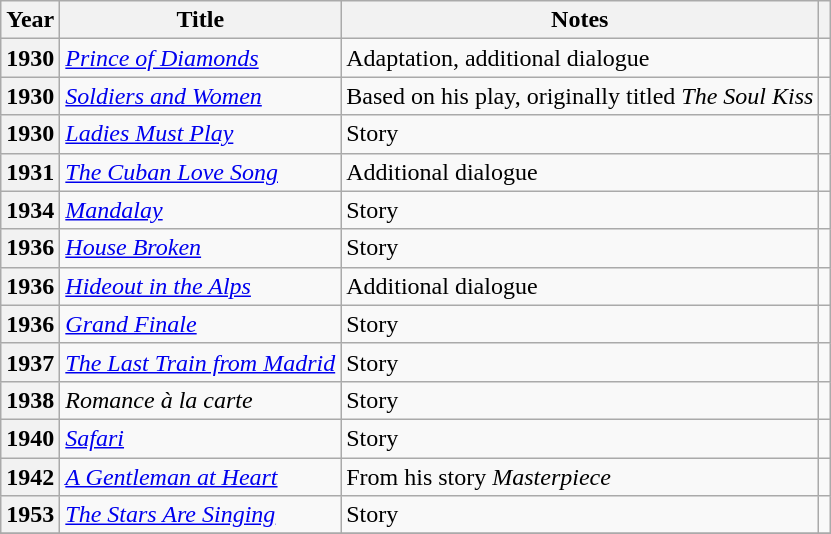<table class="wikitable plainrowheaders sortable">
<tr>
<th scope="col">Year</th>
<th scope="col">Title</th>
<th scope="col" class="unsortable">Notes</th>
<th scope="col" class="unsortable"></th>
</tr>
<tr>
<th scope="row">1930</th>
<td><em><a href='#'>Prince of Diamonds</a></em></td>
<td>Adaptation, additional dialogue</td>
<td style="text-align=center;"></td>
</tr>
<tr>
<th scope="row">1930</th>
<td><em><a href='#'>Soldiers and Women</a></em></td>
<td>Based on his play, originally titled <em>The Soul Kiss</em></td>
<td style="text-align=center;"></td>
</tr>
<tr>
<th scope="row">1930</th>
<td><em><a href='#'>Ladies Must Play</a></em></td>
<td>Story</td>
<td style="text-align=center;"></td>
</tr>
<tr>
<th scope="row">1931</th>
<td><em><a href='#'>The Cuban Love Song</a></em></td>
<td>Additional dialogue</td>
<td style="text-align=center;"></td>
</tr>
<tr>
<th scope="row">1934</th>
<td><em><a href='#'>Mandalay</a></em></td>
<td>Story</td>
<td style="text-align=center;"></td>
</tr>
<tr>
<th scope="row">1936</th>
<td><em><a href='#'>House Broken</a></em></td>
<td>Story</td>
<td style="text-align=center;"></td>
</tr>
<tr>
<th scope="row">1936</th>
<td><em><a href='#'>Hideout in the Alps</a></em></td>
<td>Additional dialogue</td>
<td style="text-align=center;"></td>
</tr>
<tr>
<th scope="row">1936</th>
<td><em><a href='#'>Grand Finale</a></em></td>
<td>Story</td>
<td style="text-align=center;"></td>
</tr>
<tr>
<th scope="row">1937</th>
<td><em><a href='#'>The Last Train from Madrid</a></em></td>
<td>Story</td>
<td style="text-align=center;"></td>
</tr>
<tr>
<th scope="row">1938</th>
<td><em>Romance à la carte</em></td>
<td>Story</td>
<td style="text-align=center;"></td>
</tr>
<tr>
<th scope="row">1940</th>
<td><em><a href='#'>Safari</a></em></td>
<td>Story</td>
<td style="text-align=center;"></td>
</tr>
<tr>
<th scope="row">1942</th>
<td><em><a href='#'>A Gentleman at Heart</a></em></td>
<td>From his story <em>Masterpiece</em></td>
<td style="text-align=center;"></td>
</tr>
<tr>
<th scope="row">1953</th>
<td><em><a href='#'>The Stars Are Singing</a></em></td>
<td>Story</td>
<td style="text-align=center;"></td>
</tr>
<tr>
</tr>
</table>
